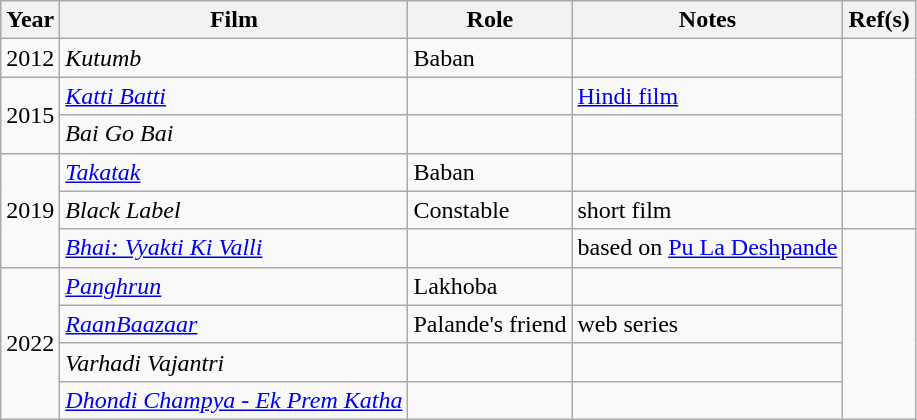<table class="wikitable sortable">
<tr>
<th>Year</th>
<th>Film</th>
<th>Role</th>
<th>Notes</th>
<th>Ref(s)</th>
</tr>
<tr>
<td>2012</td>
<td><em>Kutumb</em></td>
<td>Baban</td>
<td></td>
<td rowspan="4"></td>
</tr>
<tr>
<td rowspan="2">2015</td>
<td><em><a href='#'>Katti Batti</a></em></td>
<td></td>
<td><a href='#'>Hindi film</a></td>
</tr>
<tr>
<td><em>Bai Go Bai</em></td>
<td></td>
<td></td>
</tr>
<tr>
<td rowspan="3">2019</td>
<td><em><a href='#'>Takatak</a></em></td>
<td>Baban</td>
<td></td>
</tr>
<tr>
<td><em>Black Label</em></td>
<td>Constable</td>
<td>short film</td>
<td></td>
</tr>
<tr>
<td><em><a href='#'>Bhai: Vyakti Ki Valli</a></em></td>
<td></td>
<td>based on <a href='#'>Pu La Deshpande</a></td>
<td rowspan="5"></td>
</tr>
<tr>
<td rowspan="4">2022</td>
<td><em><a href='#'>Panghrun</a></em></td>
<td>Lakhoba</td>
<td></td>
</tr>
<tr>
<td><em><a href='#'>RaanBaazaar</a></em></td>
<td>Palande's friend</td>
<td>web series</td>
</tr>
<tr>
<td><em>Varhadi Vajantri</em></td>
<td></td>
<td></td>
</tr>
<tr>
<td><em><a href='#'>Dhondi Champya - Ek Prem Katha</a></em></td>
<td></td>
<td></td>
</tr>
</table>
